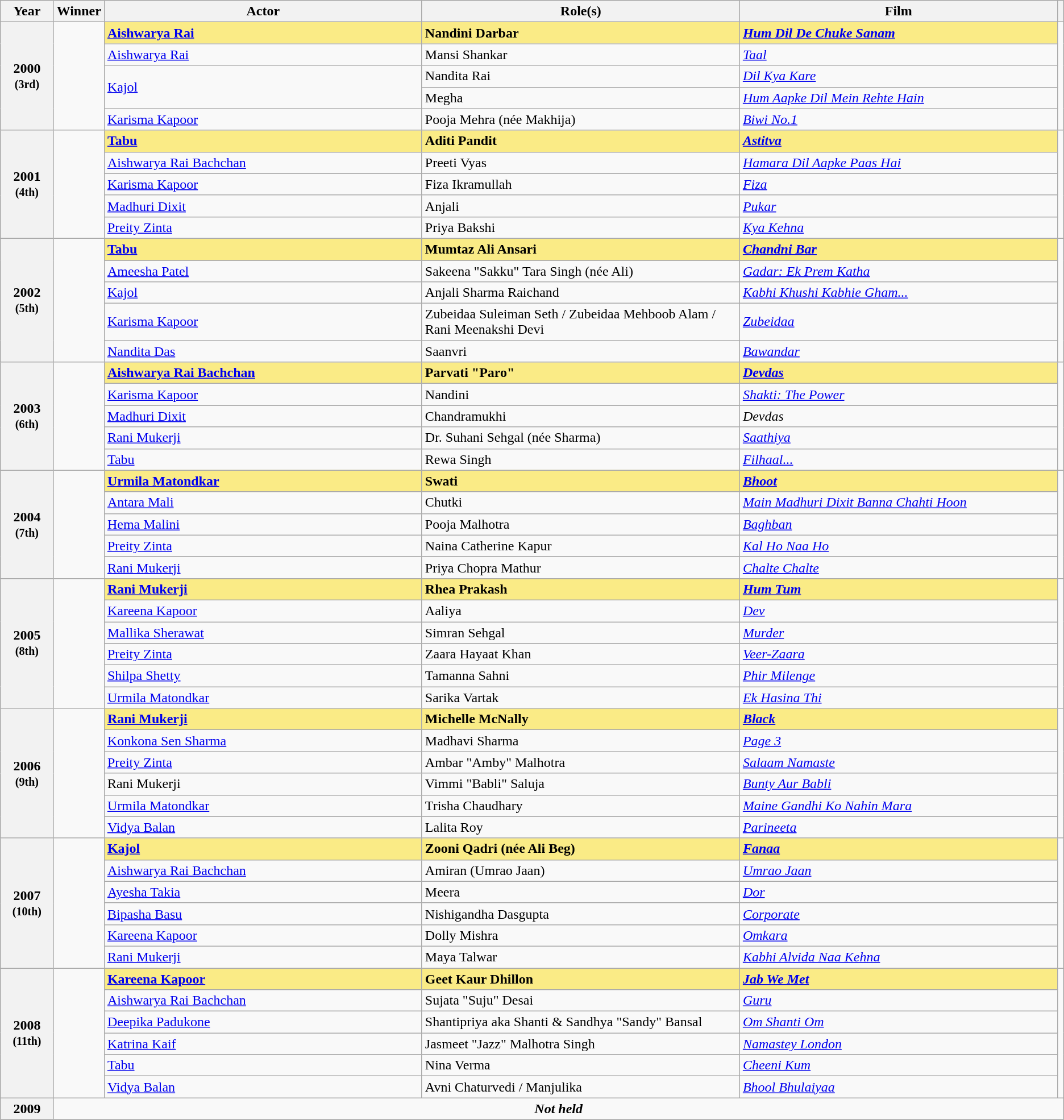<table class="wikitable sortable" style="text-align:left;">
<tr>
<th scope="col" style="width:5%;text-align:center;">Year</th>
<th scope="col" style="width:3%;text-align:center;">Winner</th>
<th scope="col" style="width:30%;text-align:center;">Actor</th>
<th scope="col" style="width:30%;text-align:center;">Role(s)</th>
<th scope="col" style="width:30%;text-align:center;">Film</th>
<th class="unsortable"></th>
</tr>
<tr>
<th scope="row" rowspan="5" style="text-align:center">2000 <br><small>(3rd)</small></th>
<td rowspan="5" style="text-align:center"></td>
<td style="background:#FAEB86;"><strong><a href='#'>Aishwarya Rai</a></strong> </td>
<td style="background:#FAEB86;"><strong>Nandini Darbar</strong></td>
<td style="background:#FAEB86;"><strong><em><a href='#'>Hum Dil De Chuke Sanam</a></em></strong></td>
<td style="text-align:center;" rowspan="5"></td>
</tr>
<tr>
<td><a href='#'>Aishwarya Rai</a></td>
<td>Mansi Shankar</td>
<td><em><a href='#'>Taal</a></em></td>
</tr>
<tr>
<td rowspan="2"><a href='#'>Kajol</a></td>
<td>Nandita Rai</td>
<td><em><a href='#'>Dil Kya Kare</a></em></td>
</tr>
<tr>
<td>Megha</td>
<td><em><a href='#'>Hum Aapke Dil Mein Rehte Hain</a></em></td>
</tr>
<tr>
<td><a href='#'>Karisma Kapoor</a></td>
<td>Pooja Mehra (née Makhija)</td>
<td><em><a href='#'>Biwi No.1</a></em></td>
</tr>
<tr>
<th scope="row" rowspan="5" style="text-align:center">2001 <br><small>(4th)</small></th>
<td rowspan="5" style="text-align:center"></td>
<td style="background:#FAEB86;"><strong><a href='#'>Tabu</a></strong> </td>
<td style="background:#FAEB86;"><strong>Aditi Pandit</strong></td>
<td style="background:#FAEB86;"><strong><em><a href='#'>Astitva</a></em></strong></td>
<td style="text-align:center;" rowspan="5"></td>
</tr>
<tr>
<td><a href='#'>Aishwarya Rai Bachchan</a></td>
<td>Preeti Vyas</td>
<td><em><a href='#'>Hamara Dil Aapke Paas Hai</a></em></td>
</tr>
<tr>
<td><a href='#'>Karisma Kapoor</a></td>
<td>Fiza Ikramullah</td>
<td><em><a href='#'>Fiza</a></em></td>
</tr>
<tr>
<td><a href='#'>Madhuri Dixit</a></td>
<td>Anjali</td>
<td><em><a href='#'>Pukar</a></em></td>
</tr>
<tr>
<td><a href='#'>Preity Zinta</a></td>
<td>Priya Bakshi</td>
<td><em><a href='#'>Kya Kehna</a></em></td>
</tr>
<tr>
<th scope="row" rowspan="5" style="text-align:center">2002 <br><small>(5th)</small></th>
<td rowspan="5" style="text-align:center"></td>
<td style="background:#FAEB86;"><strong><a href='#'>Tabu</a></strong> </td>
<td style="background:#FAEB86;"><strong>Mumtaz Ali Ansari</strong></td>
<td style="background:#FAEB86;"><strong><em><a href='#'>Chandni Bar</a></em></strong></td>
<td style="text-align:center;" rowspan="5"></td>
</tr>
<tr>
<td><a href='#'>Ameesha Patel</a></td>
<td>Sakeena "Sakku" Tara Singh (née Ali)</td>
<td><em><a href='#'>Gadar: Ek Prem Katha</a></em></td>
</tr>
<tr>
<td><a href='#'>Kajol</a></td>
<td>Anjali Sharma Raichand</td>
<td><em><a href='#'>Kabhi Khushi Kabhie Gham...</a></em></td>
</tr>
<tr>
<td><a href='#'>Karisma Kapoor</a></td>
<td>Zubeidaa Suleiman Seth / Zubeidaa Mehboob Alam / Rani Meenakshi Devi</td>
<td><em><a href='#'>Zubeidaa</a></em></td>
</tr>
<tr>
<td><a href='#'>Nandita Das</a></td>
<td>Saanvri</td>
<td><em><a href='#'>Bawandar</a></em></td>
</tr>
<tr>
<th scope="row" rowspan="5" style="text-align:center">2003 <br><small>(6th)</small></th>
<td rowspan="5" style="text-align:center"></td>
<td style="background:#FAEB86;"><strong><a href='#'>Aishwarya Rai Bachchan</a></strong> </td>
<td style="background:#FAEB86;"><strong>Parvati "Paro"</strong></td>
<td style="background:#FAEB86;"><strong><em><a href='#'>Devdas</a></em></strong></td>
<td style="text-align:center;" rowspan="5"></td>
</tr>
<tr>
<td><a href='#'>Karisma Kapoor</a></td>
<td>Nandini</td>
<td><em><a href='#'>Shakti: The Power</a></em></td>
</tr>
<tr>
<td><a href='#'>Madhuri Dixit</a></td>
<td>Chandramukhi</td>
<td><em>Devdas</em></td>
</tr>
<tr>
<td><a href='#'>Rani Mukerji</a></td>
<td>Dr. Suhani Sehgal (née Sharma)</td>
<td><em><a href='#'>Saathiya</a></em></td>
</tr>
<tr>
<td><a href='#'>Tabu</a></td>
<td>Rewa Singh</td>
<td><em><a href='#'>Filhaal...</a></em></td>
</tr>
<tr>
<th scope="row" rowspan="5" style="text-align:center">2004 <br><small>(7th)</small></th>
<td rowspan="5" style="text-align:center"></td>
<td style="background:#FAEB86;"><strong><a href='#'>Urmila Matondkar</a></strong> </td>
<td style="background:#FAEB86;"><strong>Swati</strong></td>
<td style="background:#FAEB86;"><strong><em><a href='#'>Bhoot</a></em></strong></td>
<td style="text-align:center;" rowspan="5"></td>
</tr>
<tr>
<td><a href='#'>Antara Mali</a></td>
<td>Chutki</td>
<td><em><a href='#'>Main Madhuri Dixit Banna Chahti Hoon</a></em></td>
</tr>
<tr>
<td><a href='#'>Hema Malini</a></td>
<td>Pooja Malhotra</td>
<td><em><a href='#'>Baghban</a></em></td>
</tr>
<tr>
<td><a href='#'>Preity Zinta</a></td>
<td>Naina Catherine Kapur</td>
<td><em><a href='#'>Kal Ho Naa Ho</a></em></td>
</tr>
<tr>
<td><a href='#'>Rani Mukerji</a></td>
<td>Priya Chopra Mathur</td>
<td><em><a href='#'>Chalte Chalte</a></em></td>
</tr>
<tr>
<th scope="row" rowspan="6" style="text-align:center">2005 <br><small>(8th)</small></th>
<td rowspan="6" style="text-align:center"></td>
<td style="background:#FAEB86;"><strong><a href='#'>Rani Mukerji</a></strong> </td>
<td style="background:#FAEB86;"><strong>Rhea Prakash</strong></td>
<td style="background:#FAEB86;"><strong><em><a href='#'>Hum Tum</a></em></strong></td>
<td style="text-align:center;" rowspan="6"></td>
</tr>
<tr>
<td><a href='#'>Kareena Kapoor</a></td>
<td>Aaliya</td>
<td><em><a href='#'>Dev</a></em></td>
</tr>
<tr>
<td><a href='#'>Mallika Sherawat</a></td>
<td>Simran Sehgal</td>
<td><em><a href='#'>Murder</a></em></td>
</tr>
<tr>
<td><a href='#'>Preity Zinta</a></td>
<td>Zaara Hayaat Khan</td>
<td><em><a href='#'>Veer-Zaara</a></em></td>
</tr>
<tr>
<td><a href='#'>Shilpa Shetty</a></td>
<td>Tamanna Sahni</td>
<td><em><a href='#'>Phir Milenge</a></em></td>
</tr>
<tr>
<td><a href='#'>Urmila Matondkar</a></td>
<td>Sarika Vartak</td>
<td><em><a href='#'>Ek Hasina Thi</a></em></td>
</tr>
<tr>
<th scope="row" rowspan="6" style="text-align:center">2006 <br><small>(9th)</small></th>
<td rowspan="6" style="text-align:center"></td>
<td style="background:#FAEB86;"><strong><a href='#'>Rani Mukerji</a></strong> </td>
<td style="background:#FAEB86;"><strong>Michelle McNally</strong></td>
<td style="background:#FAEB86;"><strong><em><a href='#'>Black</a></em></strong></td>
<td style="text-align:center;" rowspan="6"><br></td>
</tr>
<tr>
<td><a href='#'>Konkona Sen Sharma</a></td>
<td>Madhavi Sharma</td>
<td><em><a href='#'>Page 3</a></em></td>
</tr>
<tr>
<td><a href='#'>Preity Zinta</a></td>
<td>Ambar "Amby" Malhotra</td>
<td><em><a href='#'>Salaam Namaste</a></em></td>
</tr>
<tr>
<td>Rani Mukerji</td>
<td>Vimmi "Babli" Saluja</td>
<td><em><a href='#'>Bunty Aur Babli</a></em></td>
</tr>
<tr>
<td><a href='#'>Urmila Matondkar</a></td>
<td>Trisha Chaudhary</td>
<td><em><a href='#'>Maine Gandhi Ko Nahin Mara</a></em></td>
</tr>
<tr>
<td><a href='#'>Vidya Balan</a></td>
<td>Lalita Roy</td>
<td><em><a href='#'>Parineeta</a></em></td>
</tr>
<tr>
<th scope="row" rowspan="6" style="text-align:center">2007 <br><small>(10th)</small></th>
<td rowspan="6" style="text-align:center"></td>
<td style="background:#FAEB86;"><strong><a href='#'>Kajol</a></strong> </td>
<td style="background:#FAEB86;"><strong>Zooni Qadri (née Ali Beg)</strong></td>
<td style="background:#FAEB86;"><strong><em><a href='#'>Fanaa</a></em></strong></td>
<td style="text-align:center;" rowspan="6"></td>
</tr>
<tr>
<td><a href='#'>Aishwarya Rai Bachchan</a></td>
<td>Amiran (Umrao Jaan)</td>
<td><em><a href='#'>Umrao Jaan</a></em></td>
</tr>
<tr>
<td><a href='#'>Ayesha Takia</a></td>
<td>Meera</td>
<td><em><a href='#'>Dor</a></em></td>
</tr>
<tr>
<td><a href='#'>Bipasha Basu</a></td>
<td>Nishigandha Dasgupta</td>
<td><em><a href='#'>Corporate</a></em></td>
</tr>
<tr>
<td><a href='#'>Kareena Kapoor</a></td>
<td>Dolly Mishra</td>
<td><em><a href='#'>Omkara</a></em></td>
</tr>
<tr>
<td><a href='#'>Rani Mukerji</a></td>
<td>Maya Talwar</td>
<td><em><a href='#'>Kabhi Alvida Naa Kehna</a></em></td>
</tr>
<tr>
<th scope="row" rowspan="6" style="text-align:center">2008 <br><small>(11th)</small></th>
<td rowspan="6" style="text-align:center"></td>
<td style="background:#FAEB86;"><strong><a href='#'>Kareena Kapoor</a></strong> </td>
<td style="background:#FAEB86;"><strong>Geet Kaur Dhillon</strong></td>
<td style="background:#FAEB86;"><strong><em><a href='#'>Jab We Met</a></em></strong></td>
<td style="text-align:center;" rowspan="6"></td>
</tr>
<tr>
<td><a href='#'>Aishwarya Rai Bachchan</a></td>
<td>Sujata "Suju" Desai</td>
<td><em><a href='#'>Guru</a></em></td>
</tr>
<tr>
<td><a href='#'>Deepika Padukone</a></td>
<td>Shantipriya aka Shanti & Sandhya "Sandy" Bansal</td>
<td><em><a href='#'>Om Shanti Om</a></em></td>
</tr>
<tr>
<td><a href='#'>Katrina Kaif</a></td>
<td>Jasmeet "Jazz" Malhotra Singh</td>
<td><em><a href='#'>Namastey London</a></em></td>
</tr>
<tr>
<td><a href='#'>Tabu</a></td>
<td>Nina Verma</td>
<td><em><a href='#'>Cheeni Kum</a></em></td>
</tr>
<tr>
<td><a href='#'>Vidya Balan</a></td>
<td>Avni Chaturvedi / Manjulika</td>
<td><em><a href='#'>Bhool Bhulaiyaa</a></em></td>
</tr>
<tr>
<th scope="row" style="text-align:center">2009</th>
<td colspan=5 style="text-align:center"><strong><em>Not held</em></strong></td>
</tr>
<tr>
</tr>
</table>
